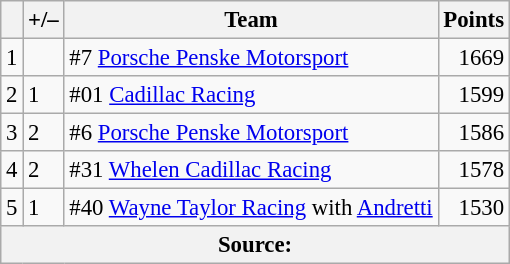<table class="wikitable" style="font-size: 95%;">
<tr>
<th scope="col"></th>
<th scope="col">+/–</th>
<th scope="col">Team</th>
<th scope="col">Points</th>
</tr>
<tr>
<td align=center>1</td>
<td align=left></td>
<td>#7 <a href='#'>Porsche Penske Motorsport</a></td>
<td align=right>1669</td>
</tr>
<tr>
<td align=center>2</td>
<td align=left> 1</td>
<td>#01 <a href='#'>Cadillac Racing</a></td>
<td align=right>1599</td>
</tr>
<tr>
<td align=center>3</td>
<td align=left> 2</td>
<td>#6 <a href='#'>Porsche Penske Motorsport</a></td>
<td align=right>1586</td>
</tr>
<tr>
<td align=center>4</td>
<td align=left> 2</td>
<td>#31 <a href='#'>Whelen Cadillac Racing</a></td>
<td align=right>1578</td>
</tr>
<tr>
<td align=center>5</td>
<td align=left> 1</td>
<td>#40 <a href='#'>Wayne Taylor Racing</a> with <a href='#'>Andretti</a></td>
<td align=right>1530</td>
</tr>
<tr>
<th colspan=5>Source:</th>
</tr>
</table>
